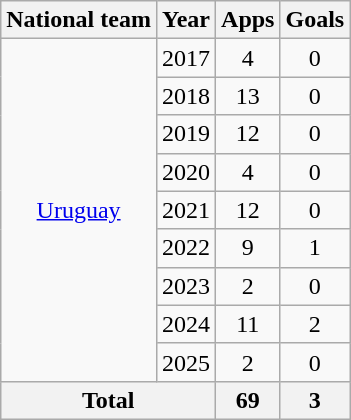<table class="wikitable" style="text-align:center">
<tr>
<th>National team</th>
<th>Year</th>
<th>Apps</th>
<th>Goals</th>
</tr>
<tr>
<td rowspan="9"><a href='#'>Uruguay</a></td>
<td>2017</td>
<td>4</td>
<td>0</td>
</tr>
<tr>
<td>2018</td>
<td>13</td>
<td>0</td>
</tr>
<tr>
<td>2019</td>
<td>12</td>
<td>0</td>
</tr>
<tr>
<td>2020</td>
<td>4</td>
<td>0</td>
</tr>
<tr>
<td>2021</td>
<td>12</td>
<td>0</td>
</tr>
<tr>
<td>2022</td>
<td>9</td>
<td>1</td>
</tr>
<tr>
<td>2023</td>
<td>2</td>
<td>0</td>
</tr>
<tr>
<td>2024</td>
<td>11</td>
<td>2</td>
</tr>
<tr>
<td>2025</td>
<td>2</td>
<td>0</td>
</tr>
<tr>
<th colspan="2">Total</th>
<th>69</th>
<th>3</th>
</tr>
</table>
